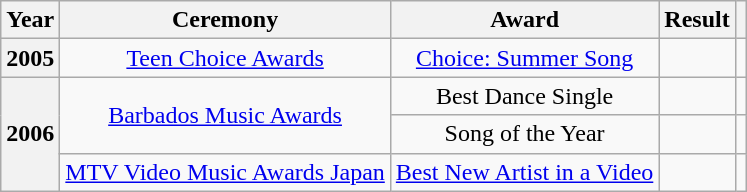<table class="wikitable plainrowheaders" style="text-align:center">
<tr>
<th scope="col">Year</th>
<th scope="col">Ceremony</th>
<th scope="col">Award</th>
<th scope="col">Result</th>
<th scope="col"></th>
</tr>
<tr>
<th scope rowspan="1">2005</th>
<td><a href='#'>Teen Choice Awards</a></td>
<td><a href='#'>Choice: Summer Song</a></td>
<td></td>
<td></td>
</tr>
<tr>
<th scope rowspan="3">2006</th>
<td scope rowspan="2"><a href='#'>Barbados Music Awards</a></td>
<td>Best Dance Single</td>
<td></td>
<td></td>
</tr>
<tr>
<td>Song of the Year</td>
<td></td>
<td></td>
</tr>
<tr>
<td><a href='#'>MTV Video Music Awards Japan</a></td>
<td><a href='#'>Best New Artist in a Video</a></td>
<td></td>
<td></td>
</tr>
</table>
